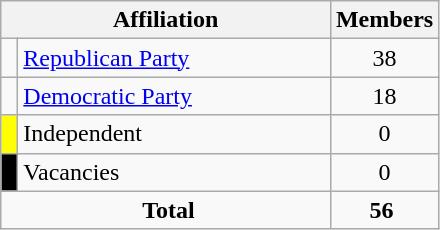<table class="wikitable">
<tr>
<th colspan=2 align=center valign=bottom>Affiliation</th>
<th colspan=2 align=center valign=bottom>Members</th>
</tr>
<tr>
<td></td>
<td width="201"><a href='#'>Republican Party</a></td>
<td colspan=2 align=center>38</td>
</tr>
<tr>
<td></td>
<td><a href='#'>Democratic Party</a></td>
<td colspan=2 align=center>18</td>
</tr>
<tr>
<td bgcolor="yellow"> </td>
<td>Independent</td>
<td colspan=2 align=center>0</td>
</tr>
<tr>
<td bgcolor="black"> </td>
<td>Vacancies</td>
<td colspan=2 align=center>0</td>
</tr>
<tr>
<td colspan=2 align=center> <strong>Total</strong></td>
<td colspan=2 align=center><strong>56</strong> </td>
</tr>
</table>
